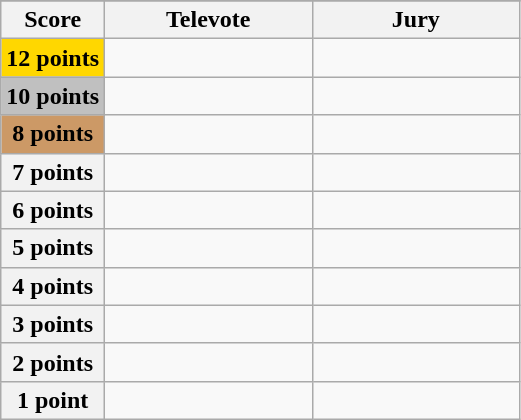<table class="wikitable">
<tr>
</tr>
<tr>
<th scope="col" width="20%">Score</th>
<th scope="col" width="40%">Televote</th>
<th scope="col" width="40%">Jury</th>
</tr>
<tr>
<th scope="row" style="background:gold">12 points</th>
<td></td>
<td></td>
</tr>
<tr>
<th scope="row" style="background:silver">10 points</th>
<td></td>
<td></td>
</tr>
<tr>
<th scope="row" style="background:#CC9966">8 points</th>
<td></td>
<td></td>
</tr>
<tr>
<th scope="row">7 points</th>
<td></td>
<td></td>
</tr>
<tr>
<th scope="row">6 points</th>
<td></td>
<td></td>
</tr>
<tr>
<th scope="row">5 points</th>
<td></td>
<td></td>
</tr>
<tr>
<th scope="row">4 points</th>
<td></td>
<td></td>
</tr>
<tr>
<th scope="row">3 points</th>
<td></td>
<td></td>
</tr>
<tr>
<th scope="row">2 points</th>
<td></td>
<td></td>
</tr>
<tr>
<th scope="row">1 point</th>
<td></td>
<td></td>
</tr>
</table>
